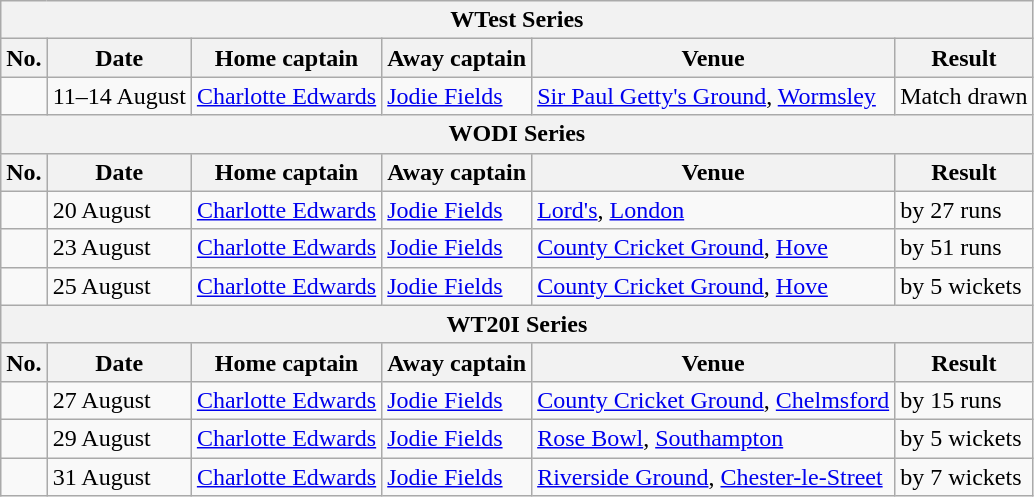<table class="wikitable">
<tr>
<th colspan="6">WTest Series</th>
</tr>
<tr>
<th>No.</th>
<th>Date</th>
<th>Home captain</th>
<th>Away captain</th>
<th>Venue</th>
<th>Result</th>
</tr>
<tr>
<td></td>
<td>11–14 August</td>
<td><a href='#'>Charlotte Edwards</a></td>
<td><a href='#'>Jodie Fields</a></td>
<td><a href='#'>Sir Paul Getty's Ground</a>, <a href='#'>Wormsley</a></td>
<td>Match drawn</td>
</tr>
<tr>
<th colspan="6">WODI Series</th>
</tr>
<tr>
<th>No.</th>
<th>Date</th>
<th>Home captain</th>
<th>Away captain</th>
<th>Venue</th>
<th>Result</th>
</tr>
<tr>
<td></td>
<td>20 August</td>
<td><a href='#'>Charlotte Edwards</a></td>
<td><a href='#'>Jodie Fields</a></td>
<td><a href='#'>Lord's</a>, <a href='#'>London</a></td>
<td> by 27 runs</td>
</tr>
<tr>
<td></td>
<td>23 August</td>
<td><a href='#'>Charlotte Edwards</a></td>
<td><a href='#'>Jodie Fields</a></td>
<td><a href='#'>County Cricket Ground</a>, <a href='#'>Hove</a></td>
<td> by 51 runs</td>
</tr>
<tr>
<td></td>
<td>25 August</td>
<td><a href='#'>Charlotte Edwards</a></td>
<td><a href='#'>Jodie Fields</a></td>
<td><a href='#'>County Cricket Ground</a>, <a href='#'>Hove</a></td>
<td> by 5 wickets</td>
</tr>
<tr>
<th colspan="6">WT20I Series</th>
</tr>
<tr>
<th>No.</th>
<th>Date</th>
<th>Home captain</th>
<th>Away captain</th>
<th>Venue</th>
<th>Result</th>
</tr>
<tr>
<td></td>
<td>27 August</td>
<td><a href='#'>Charlotte Edwards</a></td>
<td><a href='#'>Jodie Fields</a></td>
<td><a href='#'>County Cricket Ground</a>, <a href='#'>Chelmsford</a></td>
<td> by 15 runs</td>
</tr>
<tr>
<td></td>
<td>29 August</td>
<td><a href='#'>Charlotte Edwards</a></td>
<td><a href='#'>Jodie Fields</a></td>
<td><a href='#'>Rose Bowl</a>, <a href='#'>Southampton</a></td>
<td> by 5 wickets</td>
</tr>
<tr>
<td></td>
<td>31 August</td>
<td><a href='#'>Charlotte Edwards</a></td>
<td><a href='#'>Jodie Fields</a></td>
<td><a href='#'>Riverside Ground</a>, <a href='#'>Chester-le-Street</a></td>
<td> by 7 wickets</td>
</tr>
</table>
